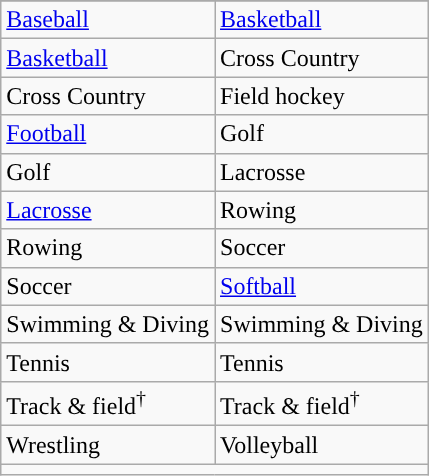<table class="wikitable" style= " ">
<tr>
</tr>
<tr>
<td><a href='#'>Baseball</a></td>
<td><a href='#'>Basketball</a></td>
</tr>
<tr>
<td><a href='#'>Basketball</a></td>
<td>Cross Country</td>
</tr>
<tr>
<td>Cross Country</td>
<td>Field hockey</td>
</tr>
<tr>
<td><a href='#'>Football</a></td>
<td>Golf</td>
</tr>
<tr>
<td>Golf</td>
<td>Lacrosse</td>
</tr>
<tr>
<td><a href='#'>Lacrosse</a></td>
<td>Rowing</td>
</tr>
<tr>
<td>Rowing</td>
<td>Soccer</td>
</tr>
<tr>
<td>Soccer</td>
<td><a href='#'>Softball</a></td>
</tr>
<tr>
<td>Swimming & Diving</td>
<td>Swimming & Diving</td>
</tr>
<tr>
<td>Tennis</td>
<td>Tennis</td>
</tr>
<tr>
<td>Track & field<sup>†</sup></td>
<td>Track & field<sup>†</sup></td>
</tr>
<tr>
<td>Wrestling</td>
<td>Volleyball</td>
</tr>
<tr>
<td colspan="2"></td>
</tr>
</table>
